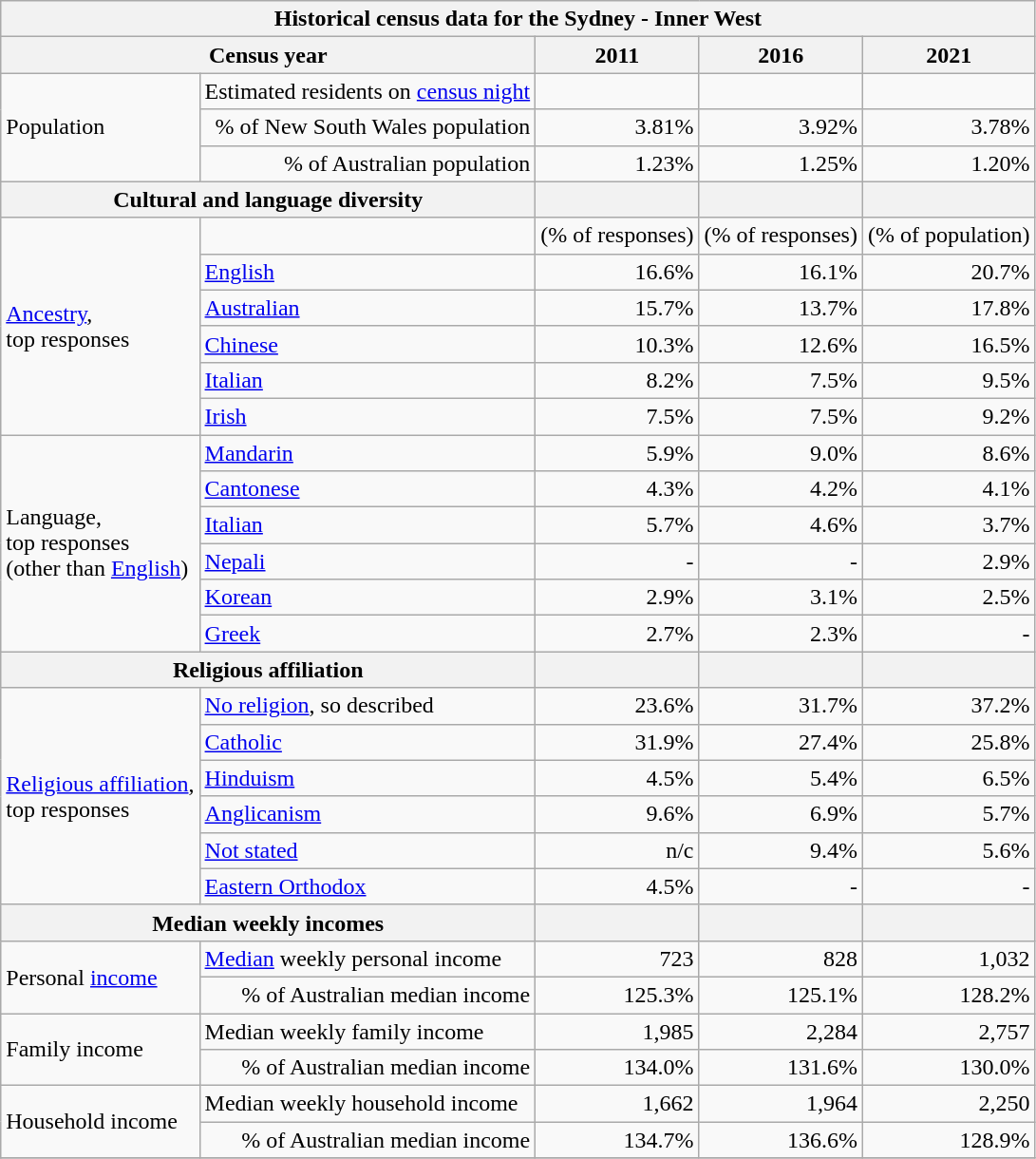<table class="wikitable">
<tr>
<th colspan=6>Historical census data for the Sydney - Inner West</th>
</tr>
<tr>
<th colspan=3>Census year</th>
<th>2011</th>
<th>2016</th>
<th>2021</th>
</tr>
<tr>
<td rowspan=3 colspan="2">Population</td>
<td>Estimated residents on <a href='#'>census night</a></td>
<td align="right"> </td>
<td align="right"> </td>
<td align="right"> </td>
</tr>
<tr>
<td align="right">% of New South Wales population</td>
<td align="right">3.81%</td>
<td align="right"> 3.92%</td>
<td align="right"> 3.78%</td>
</tr>
<tr>
<td align="right">% of Australian population</td>
<td align="right">1.23%</td>
<td align="right"> 1.25%</td>
<td align="right"> 1.20%</td>
</tr>
<tr>
<th colspan=3>Cultural and language diversity</th>
<th></th>
<th></th>
<th></th>
</tr>
<tr>
<td rowspan=6 colspan=2><a href='#'>Ancestry</a>,<br>top responses</td>
<td></td>
<td>(% of responses)</td>
<td>(% of responses)</td>
<td>(% of population)</td>
</tr>
<tr>
<td><a href='#'>English</a></td>
<td align="right">16.6%</td>
<td align="right"> 16.1%</td>
<td align="right">20.7%</td>
</tr>
<tr>
<td><a href='#'>Australian</a></td>
<td align="right">15.7%</td>
<td align="right"> 13.7%</td>
<td align="right">17.8%</td>
</tr>
<tr>
<td><a href='#'>Chinese</a></td>
<td align="right">10.3%</td>
<td align="right"> 12.6%</td>
<td align="right">16.5%</td>
</tr>
<tr>
<td><a href='#'>Italian</a></td>
<td align="right">8.2%</td>
<td align="right"> 7.5%</td>
<td align="right">9.5%</td>
</tr>
<tr>
<td><a href='#'>Irish</a></td>
<td align="right">7.5%</td>
<td align="right"> 7.5%</td>
<td align="right">9.2%</td>
</tr>
<tr>
<td rowspan=6 colspan=2>Language,<br>top responses<br>(other than <a href='#'>English</a>)</td>
<td><a href='#'>Mandarin</a></td>
<td align="right">5.9%</td>
<td align="right"> 9.0%</td>
<td align="right"> 8.6%</td>
</tr>
<tr>
<td><a href='#'>Cantonese</a></td>
<td align="right">4.3%</td>
<td align="right"> 4.2%</td>
<td align="right"> 4.1%</td>
</tr>
<tr>
<td><a href='#'>Italian</a></td>
<td align="right">5.7%</td>
<td align="right"> 4.6%</td>
<td align="right"> 3.7%</td>
</tr>
<tr>
<td><a href='#'>Nepali</a></td>
<td align="right">-</td>
<td align="right">-</td>
<td align="right">2.9%</td>
</tr>
<tr>
<td><a href='#'>Korean</a></td>
<td align="right">2.9%</td>
<td align="right"> 3.1%</td>
<td align="right"> 2.5%</td>
</tr>
<tr>
<td><a href='#'>Greek</a></td>
<td align="right">2.7%</td>
<td align="right"> 2.3%</td>
<td align="right"> -</td>
</tr>
<tr>
<th colspan=3>Religious affiliation</th>
<th></th>
<th></th>
<th></th>
</tr>
<tr>
<td rowspan=6 colspan=2><a href='#'>Religious affiliation</a>,<br>top responses</td>
<td><a href='#'>No religion</a>, so described</td>
<td align="right">23.6%</td>
<td align="right"> 31.7%</td>
<td align="right"> 37.2%</td>
</tr>
<tr>
<td><a href='#'>Catholic</a></td>
<td align="right">31.9%</td>
<td align="right"> 27.4%</td>
<td align="right"> 25.8%</td>
</tr>
<tr>
<td><a href='#'>Hinduism</a></td>
<td align="right">4.5%</td>
<td align="right"> 5.4%</td>
<td align="right"> 6.5%</td>
</tr>
<tr>
<td><a href='#'>Anglicanism</a></td>
<td align="right">9.6%</td>
<td align="right"> 6.9%</td>
<td align="right"> 5.7%</td>
</tr>
<tr>
<td><a href='#'>Not stated</a></td>
<td align="right">n/c</td>
<td align="right">9.4%</td>
<td align="right"> 5.6%</td>
</tr>
<tr>
<td><a href='#'>Eastern Orthodox</a></td>
<td align="right">4.5%</td>
<td align="right"> -</td>
<td align="right">-</td>
</tr>
<tr>
<th colspan=3>Median weekly incomes</th>
<th></th>
<th></th>
<th></th>
</tr>
<tr>
<td rowspan=2 colspan=2>Personal <a href='#'>income</a></td>
<td><a href='#'>Median</a> weekly personal income</td>
<td align="right">723</td>
<td align="right">828</td>
<td align="right">1,032</td>
</tr>
<tr>
<td align="right">% of Australian median income</td>
<td align="right">125.3%</td>
<td align="right">125.1%</td>
<td align="right">128.2%</td>
</tr>
<tr>
<td rowspan=2 colspan=2>Family income</td>
<td>Median weekly family income</td>
<td align="right">1,985</td>
<td align="right">2,284</td>
<td align="right">2,757</td>
</tr>
<tr>
<td align="right">% of Australian median income</td>
<td align="right">134.0%</td>
<td align="right">131.6%</td>
<td align="right">130.0%</td>
</tr>
<tr>
<td rowspan=2 colspan=2>Household income</td>
<td>Median weekly household income</td>
<td align="right">1,662</td>
<td align="right">1,964</td>
<td align="right">2,250</td>
</tr>
<tr>
<td align="right">% of Australian median income</td>
<td align="right">134.7%</td>
<td align="right">136.6%</td>
<td align="right">128.9%</td>
</tr>
<tr>
</tr>
</table>
